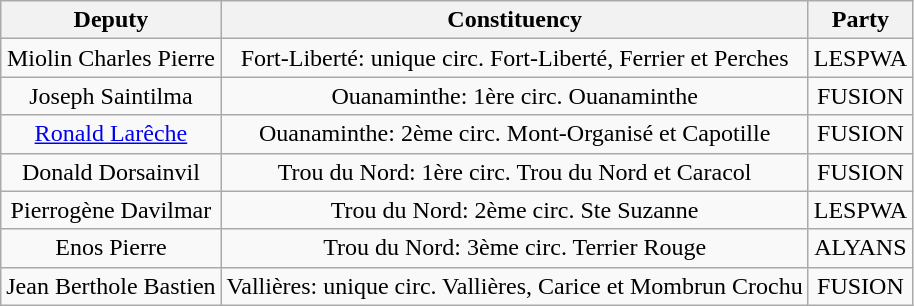<table class="wikitable" style="text-align:center;">
<tr>
<th>Deputy</th>
<th>Constituency</th>
<th>Party</th>
</tr>
<tr>
<td>Miolin Charles Pierre</td>
<td>Fort-Liberté: unique circ. Fort-Liberté, Ferrier et Perches</td>
<td>LESPWA</td>
</tr>
<tr>
<td>Joseph Saintilma</td>
<td>Ouanaminthe: 1ère circ. Ouanaminthe</td>
<td>FUSION</td>
</tr>
<tr>
<td><a href='#'>Ronald Larêche</a></td>
<td>Ouanaminthe: 2ème circ. Mont-Organisé et Capotille</td>
<td>FUSION</td>
</tr>
<tr>
<td>Donald Dorsainvil</td>
<td>Trou du Nord: 1ère circ. Trou du Nord et Caracol</td>
<td>FUSION</td>
</tr>
<tr>
<td>Pierrogène Davilmar</td>
<td>Trou du Nord: 2ème circ. Ste Suzanne</td>
<td>LESPWA</td>
</tr>
<tr>
<td>Enos Pierre</td>
<td>Trou du Nord: 3ème circ. Terrier Rouge</td>
<td>ALYANS</td>
</tr>
<tr>
<td>Jean Berthole Bastien</td>
<td>Vallières: unique circ. Vallières, Carice et Mombrun Crochu</td>
<td>FUSION</td>
</tr>
</table>
